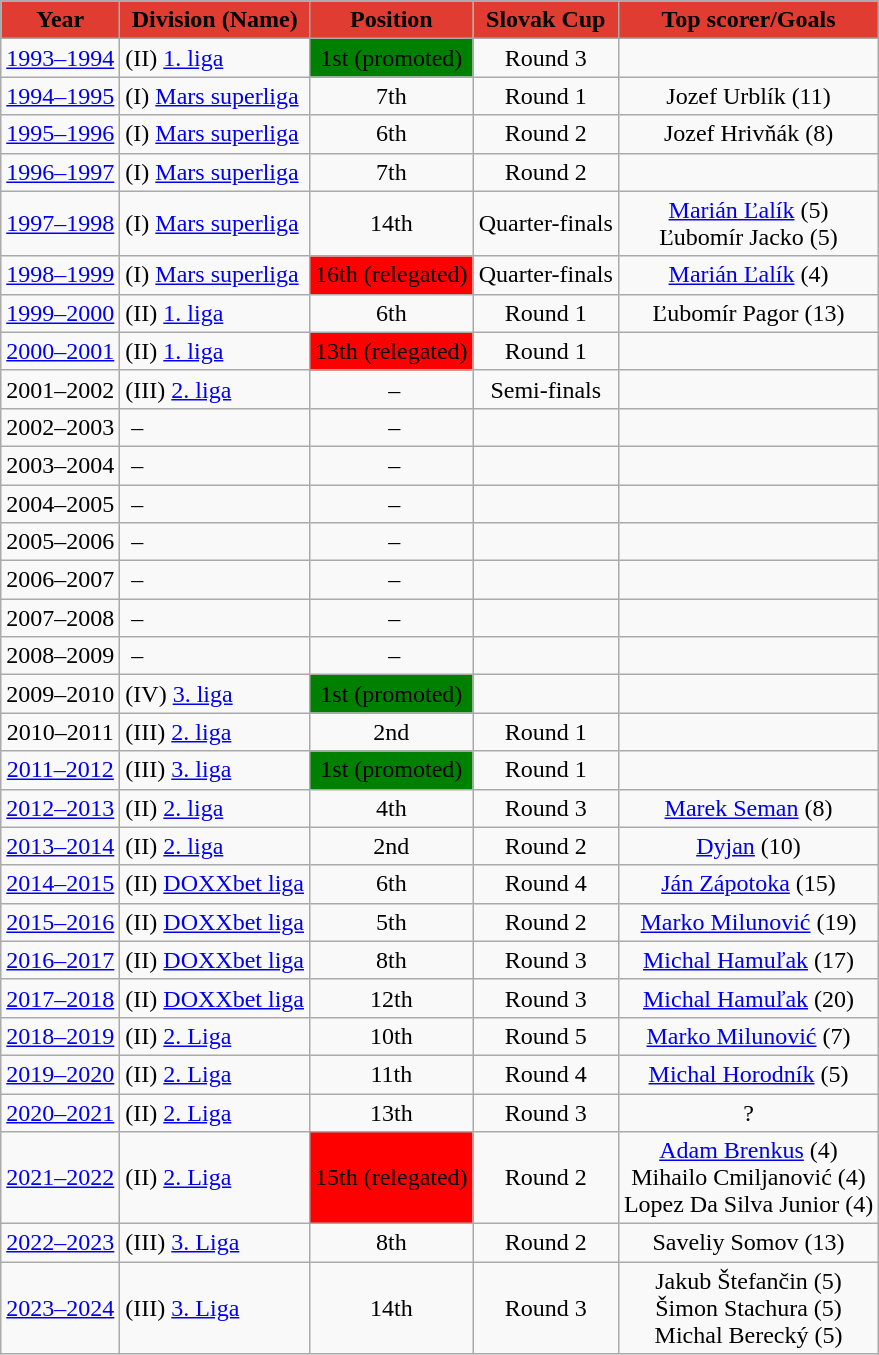<table class="wikitable">
<tr align="center" bgcolor="#E03C31">
<td><strong>Year</strong></td>
<td><strong>Division (Name)</strong></td>
<td><strong>Position</strong></td>
<td><strong>Slovak Cup</strong></td>
<td><strong>Top scorer/Goals</strong></td>
</tr>
<tr align="center">
<td><a href='#'>1993–1994</a></td>
<td align="left">(II) <a href='#'>1. liga</a></td>
<td bgcolor=green>1st (promoted)</td>
<td>Round 3</td>
<td></td>
</tr>
<tr align="center">
<td><a href='#'>1994–1995</a></td>
<td align="left">(I) <a href='#'>Mars superliga</a></td>
<td>7th</td>
<td>Round 1</td>
<td> Jozef Urblík (11)</td>
</tr>
<tr align="center">
<td><a href='#'>1995–1996</a></td>
<td align="left">(I) <a href='#'>Mars superliga</a></td>
<td>6th</td>
<td>Round 2</td>
<td> Jozef Hrivňák (8)</td>
</tr>
<tr align="center">
<td><a href='#'>1996–1997</a></td>
<td align="left">(I) <a href='#'>Mars superliga</a></td>
<td>7th</td>
<td>Round 2</td>
<td></td>
</tr>
<tr align="center">
<td><a href='#'>1997–1998</a></td>
<td align="left">(I) <a href='#'>Mars superliga</a></td>
<td>14th</td>
<td>Quarter-finals</td>
<td> <a href='#'>Marián Ľalík</a> (5) <br>  Ľubomír Jacko (5)</td>
</tr>
<tr align="center">
<td><a href='#'>1998–1999</a></td>
<td align="left">(I) <a href='#'>Mars superliga</a></td>
<td bgcolor=red>16th (relegated)</td>
<td>Quarter-finals</td>
<td> <a href='#'>Marián Ľalík</a> (4)</td>
</tr>
<tr align="center">
<td><a href='#'>1999–2000</a></td>
<td align="left">(II) <a href='#'>1. liga</a></td>
<td>6th</td>
<td>Round 1</td>
<td> Ľubomír Pagor (13)</td>
</tr>
<tr align="center">
<td><a href='#'>2000–2001</a></td>
<td align="left">(II) <a href='#'>1. liga</a></td>
<td bgcolor=red>13th (relegated)</td>
<td>Round 1</td>
<td></td>
</tr>
<tr align="center">
<td>2001–2002</td>
<td align="left">(III) <a href='#'>2. liga</a></td>
<td> –</td>
<td>Semi-finals</td>
<td></td>
</tr>
<tr align="center">
<td>2002–2003</td>
<td align="left"> –</td>
<td> –</td>
<td></td>
<td></td>
</tr>
<tr align="center">
<td>2003–2004</td>
<td align="left"> –</td>
<td> –</td>
<td></td>
<td></td>
</tr>
<tr align="center">
<td>2004–2005</td>
<td align="left"> –</td>
<td> –</td>
<td></td>
<td></td>
</tr>
<tr align="center">
<td>2005–2006</td>
<td align="left"> –</td>
<td> –</td>
<td></td>
<td></td>
</tr>
<tr align="center">
<td>2006–2007</td>
<td align="left"> –</td>
<td> –</td>
<td></td>
<td></td>
</tr>
<tr align="center">
<td>2007–2008</td>
<td align="left"> –</td>
<td> –</td>
<td></td>
<td></td>
</tr>
<tr align="center">
<td>2008–2009</td>
<td align="left"> –</td>
<td> –</td>
<td></td>
<td></td>
</tr>
<tr align="center">
<td>2009–2010</td>
<td align="left">(IV) <a href='#'>3. liga</a></td>
<td bgcolor=green>1st (promoted)</td>
<td></td>
<td></td>
</tr>
<tr align="center">
<td>2010–2011</td>
<td align="left">(III) <a href='#'>2. liga</a></td>
<td>2nd</td>
<td>Round 1</td>
<td></td>
</tr>
<tr align="center">
<td><a href='#'>2011–2012</a></td>
<td align="left">(III) <a href='#'>3. liga</a></td>
<td bgcolor=green>1st (promoted)</td>
<td>Round 1</td>
<td></td>
</tr>
<tr align="center">
<td><a href='#'>2012–2013</a></td>
<td align="left">(II) <a href='#'>2. liga</a></td>
<td>4th</td>
<td>Round 3</td>
<td> <a href='#'>Marek Seman</a> (8)</td>
</tr>
<tr align="center">
<td><a href='#'>2013–2014</a></td>
<td align="left">(II) <a href='#'>2. liga</a></td>
<td>2nd</td>
<td>Round 2</td>
<td> <a href='#'>Dyjan</a> (10)</td>
</tr>
<tr align="center">
<td><a href='#'>2014–2015</a></td>
<td align="left">(II) <a href='#'>DOXXbet liga</a></td>
<td>6th</td>
<td>Round 4</td>
<td> <a href='#'>Ján Zápotoka</a> (15)</td>
</tr>
<tr align="center">
<td><a href='#'>2015–2016</a></td>
<td align="left">(II) <a href='#'>DOXXbet liga</a></td>
<td>5th</td>
<td>Round 2</td>
<td> <a href='#'>Marko Milunović</a> (19)</td>
</tr>
<tr align="center">
<td><a href='#'>2016–2017</a></td>
<td align="left">(II) <a href='#'>DOXXbet liga</a></td>
<td>8th</td>
<td>Round 3</td>
<td> <a href='#'>Michal Hamuľak</a> (17)</td>
</tr>
<tr align="center">
<td><a href='#'>2017–2018</a></td>
<td align="left">(II) <a href='#'>DOXXbet liga</a></td>
<td>12th</td>
<td>Round 3</td>
<td> <a href='#'>Michal Hamuľak</a> (20)</td>
</tr>
<tr align="center">
<td><a href='#'>2018–2019</a></td>
<td align="left">(II) <a href='#'>2. Liga</a></td>
<td>10th</td>
<td>Round 5</td>
<td> <a href='#'>Marko Milunović</a> (7)</td>
</tr>
<tr align="center">
<td><a href='#'>2019–2020</a></td>
<td align="left">(II) <a href='#'>2. Liga</a></td>
<td>11th</td>
<td>Round 4</td>
<td> <a href='#'>Michal Horodník</a> (5)</td>
</tr>
<tr align="center">
<td><a href='#'>2020–2021</a></td>
<td align="left">(II) <a href='#'>2. Liga</a></td>
<td>13th</td>
<td>Round 3</td>
<td>?</td>
</tr>
<tr align="center">
<td><a href='#'>2021–2022</a></td>
<td align="left">(II) <a href='#'>2. Liga</a></td>
<td bgcolor=red>15th (relegated)</td>
<td>Round 2</td>
<td> <a href='#'>Adam Brenkus</a> (4) <br>  Mihailo Cmiljanović (4) <br>  Lopez Da Silva Junior (4)</td>
</tr>
<tr align="center">
<td><a href='#'>2022–2023</a></td>
<td align="left">(III) <a href='#'>3. Liga</a></td>
<td bgcolor>8th</td>
<td>Round 2</td>
<td> Saveliy Somov (13)</td>
</tr>
<tr align="center">
<td><a href='#'>2023–2024</a></td>
<td align="left">(III) <a href='#'>3. Liga</a></td>
<td bgcolor>14th</td>
<td>Round 3</td>
<td> Jakub Štefančin (5) <br>  Šimon Stachura (5) <br>  Michal Berecký (5)</td>
</tr>
</table>
